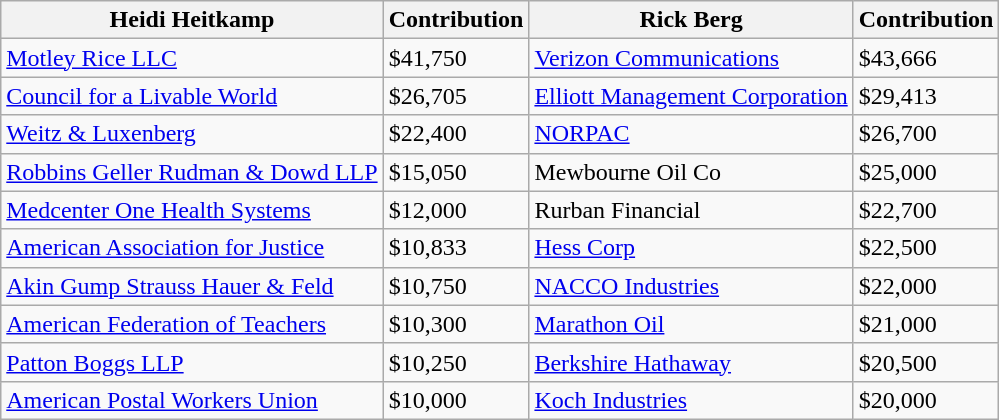<table class="wikitable sortable">
<tr>
<th>Heidi Heitkamp</th>
<th>Contribution</th>
<th>Rick Berg</th>
<th>Contribution</th>
</tr>
<tr>
<td><a href='#'>Motley Rice LLC</a></td>
<td>$41,750</td>
<td><a href='#'>Verizon Communications</a></td>
<td>$43,666</td>
</tr>
<tr>
<td><a href='#'>Council for a Livable World</a></td>
<td>$26,705</td>
<td><a href='#'>Elliott Management Corporation</a></td>
<td>$29,413</td>
</tr>
<tr>
<td><a href='#'>Weitz & Luxenberg</a></td>
<td>$22,400</td>
<td><a href='#'>NORPAC</a></td>
<td>$26,700</td>
</tr>
<tr>
<td><a href='#'>Robbins Geller Rudman & Dowd LLP</a></td>
<td>$15,050</td>
<td>Mewbourne Oil Co</td>
<td>$25,000</td>
</tr>
<tr>
<td><a href='#'>Medcenter One Health Systems</a></td>
<td>$12,000</td>
<td>Rurban Financial</td>
<td>$22,700</td>
</tr>
<tr>
<td><a href='#'>American Association for Justice</a></td>
<td>$10,833</td>
<td><a href='#'>Hess Corp</a></td>
<td>$22,500</td>
</tr>
<tr>
<td><a href='#'>Akin Gump Strauss Hauer & Feld</a></td>
<td>$10,750</td>
<td><a href='#'>NACCO Industries</a></td>
<td>$22,000</td>
</tr>
<tr>
<td><a href='#'>American Federation of Teachers</a></td>
<td>$10,300</td>
<td><a href='#'>Marathon Oil</a></td>
<td>$21,000</td>
</tr>
<tr>
<td><a href='#'>Patton Boggs LLP</a></td>
<td>$10,250</td>
<td><a href='#'>Berkshire Hathaway</a></td>
<td>$20,500</td>
</tr>
<tr>
<td><a href='#'>American Postal Workers Union</a></td>
<td>$10,000</td>
<td><a href='#'>Koch Industries</a></td>
<td>$20,000</td>
</tr>
</table>
